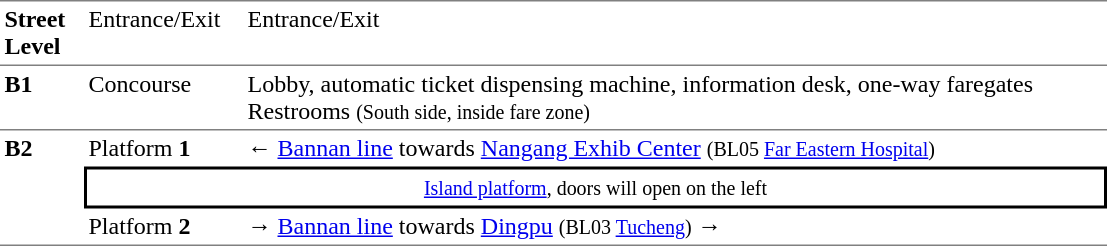<table table border=0 cellspacing=0 cellpadding=3>
<tr>
<td style="border-top:solid 1px gray;border-bottom:solid 1px gray;" width=50 valign=top><strong>Street Level</strong></td>
<td style="border-top:solid 1px gray;border-bottom:solid 1px gray;" width=100 valign=top>Entrance/Exit</td>
<td style="border-top:solid 1px gray;border-bottom:solid 1px gray;" width=570 valign=top>Entrance/Exit</td>
</tr>
<tr>
<td style="border-bottom:solid 1px gray;" width=50 valign=top><strong>B1</strong></td>
<td style="border-bottom:solid 1px gray;" width=100 valign=top>Concourse</td>
<td style="border-bottom:solid 1px gray;" width=570 valign=top>Lobby, automatic ticket dispensing machine, information desk, one-way faregates<br>Restrooms <small>(South side, inside fare zone)</small></td>
</tr>
<tr>
<td style="border-bottom:solid 1px gray;" rowspan=3 valign=top><strong>B2</strong></td>
<td>Platform <span><strong>1</strong></span></td>
<td>←  <a href='#'>Bannan line</a> towards <a href='#'>Nangang Exhib Center</a> <small>(BL05 <a href='#'>Far Eastern Hospital</a>)</small></td>
</tr>
<tr>
<td style="border-top:solid 2px black;border-right:solid 2px black;border-left:solid 2px black;border-bottom:solid 2px black;text-align:center;" colspan=2><small><a href='#'>Island platform</a>, doors will open on the left</small></td>
</tr>
<tr>
<td style="border-bottom:solid 1px gray;">Platform <span><strong>2</strong></span></td>
<td style="border-bottom:solid 1px gray;"><span>→</span>  <a href='#'>Bannan line</a> towards <a href='#'>Dingpu</a> <small>(BL03 <a href='#'>Tucheng</a>)</small> →</td>
</tr>
</table>
